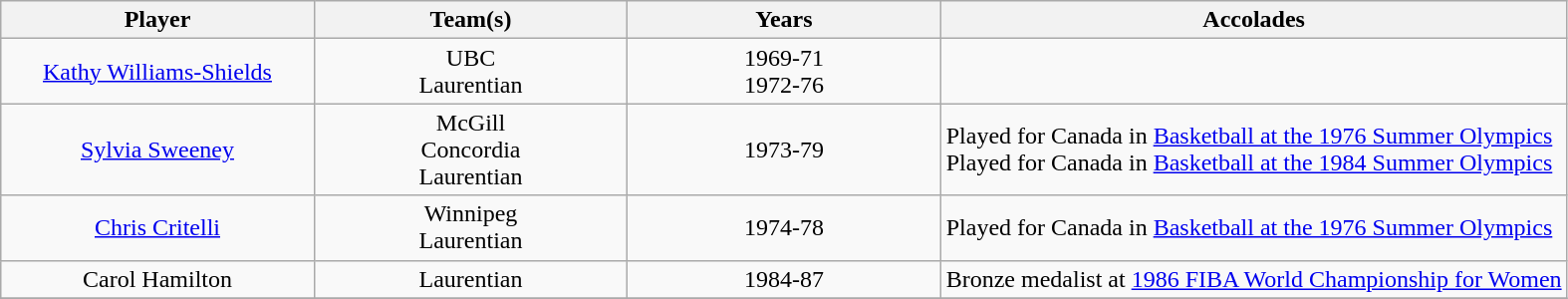<table class="wikitable" style="text-align:center">
<tr>
<th>Player</th>
<th style="width: 20%;">Team(s)</th>
<th style="width: 20%;">Years</th>
<th style="width: 40%;">Accolades</th>
</tr>
<tr>
<td><a href='#'>Kathy Williams-Shields</a></td>
<td>UBC<br>Laurentian</td>
<td>1969-71<br>1972-76</td>
<td style="text-align:left;"></td>
</tr>
<tr>
<td><a href='#'>Sylvia Sweeney</a></td>
<td>McGill<br>Concordia<br> Laurentian</td>
<td>1973-79</td>
<td style="text-align:left;">Played for Canada in <a href='#'>Basketball at the 1976 Summer Olympics</a><br>Played for Canada in <a href='#'>Basketball at the 1984 Summer Olympics</a></td>
</tr>
<tr>
<td><a href='#'>Chris Critelli</a></td>
<td>Winnipeg<br>Laurentian</td>
<td>1974-78</td>
<td style="text-align:left;">Played for Canada in <a href='#'>Basketball at the 1976 Summer Olympics</a></td>
</tr>
<tr>
<td>Carol Hamilton</td>
<td>Laurentian</td>
<td>1984-87</td>
<td style="text-align:left;">Bronze medalist at <a href='#'>1986 FIBA World Championship for Women</a></td>
</tr>
<tr>
</tr>
</table>
